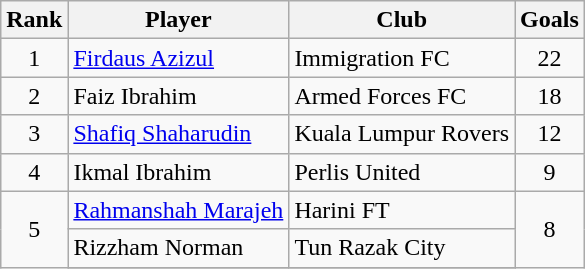<table class="wikitable" style="text-align:center">
<tr>
<th>Rank</th>
<th>Player</th>
<th>Club</th>
<th>Goals</th>
</tr>
<tr>
<td rowspan=>1</td>
<td align="left"><a href='#'>Firdaus Azizul</a></td>
<td align="left">Immigration FC</td>
<td rowspan=>22</td>
</tr>
<tr>
<td rowspan=>2</td>
<td align="left">Faiz Ibrahim</td>
<td align="left">Armed Forces FC</td>
<td rowspan=>18</td>
</tr>
<tr>
<td rowspan=>3</td>
<td align="left"><a href='#'>Shafiq Shaharudin</a></td>
<td align="left">Kuala Lumpur Rovers</td>
<td rowspan=>12</td>
</tr>
<tr>
<td rowspan=>4</td>
<td align="left">Ikmal Ibrahim</td>
<td align="left">Perlis United</td>
<td rowspan=>9</td>
</tr>
<tr>
<td rowspan=5>5</td>
<td align="left"><a href='#'>Rahmanshah Marajeh</a></td>
<td align="left">Harini FT</td>
<td rowspan=5>8</td>
</tr>
<tr>
<td align="left">Rizzham Norman</td>
<td align="left">Tun Razak City</td>
</tr>
<tr>
</tr>
</table>
